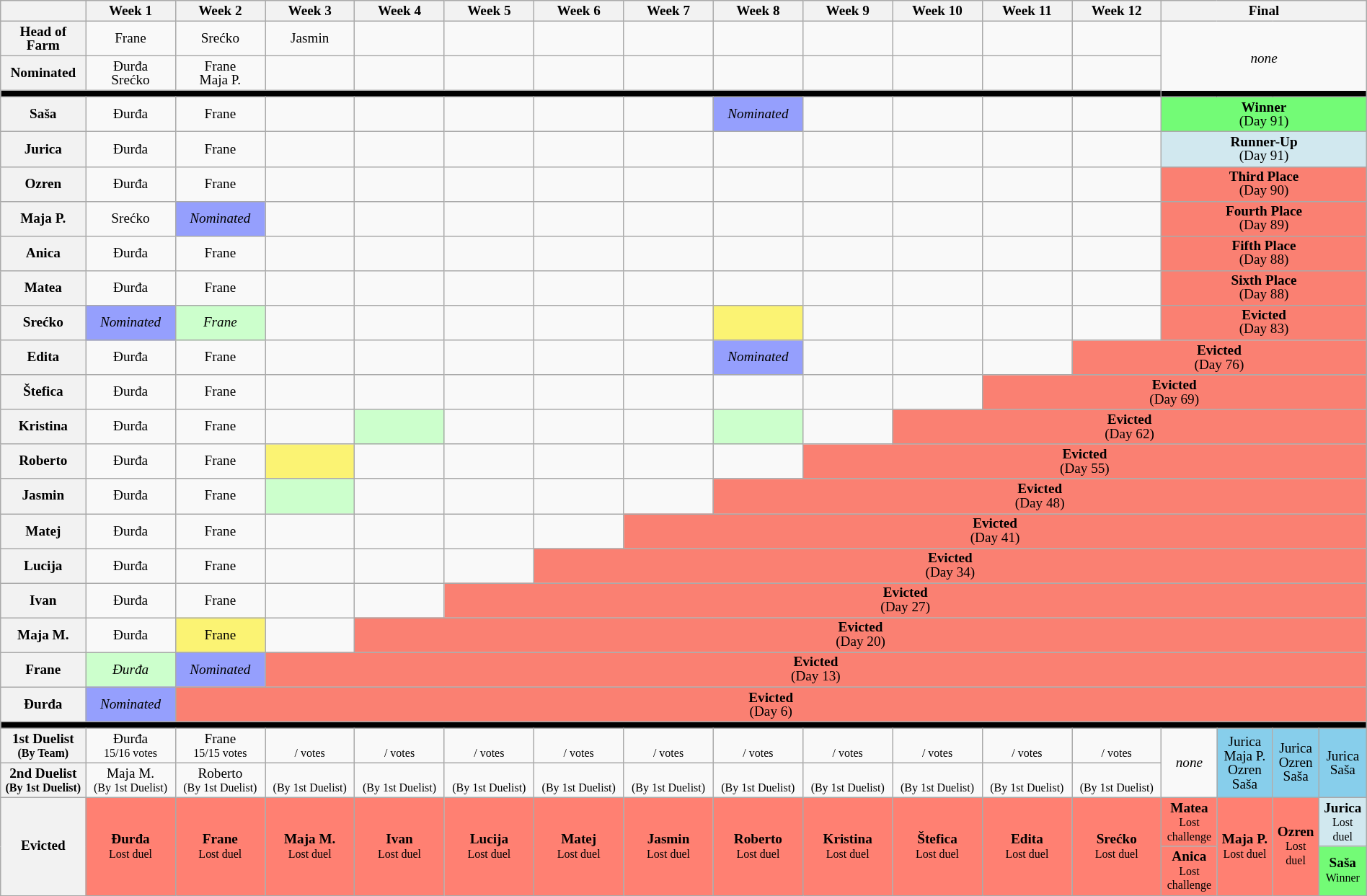<table class="wikitable" style="text-align:center; width:100%; font-size:80%; line-height:13px">
<tr>
<th style="width:5%"></th>
<th style="width:5.5%">Week 1</th>
<th style="width:5.5%">Week 2</th>
<th style="width:5.5%">Week 3</th>
<th style="width:5.5%">Week 4</th>
<th style="width:5.5%">Week 5</th>
<th style="width:5.5%">Week 6</th>
<th style="width:5.5%">Week 7</th>
<th style="width:5.5%">Week 8</th>
<th style="width:5.5%">Week 9</th>
<th style="width:5.5%">Week 10</th>
<th style="width:5.5%">Week 11</th>
<th style="width:5.5%">Week 12</th>
<th style="width:5.5%" colspan=4>Final</th>
</tr>
<tr>
<th style="width:5%">Head of Farm</th>
<td>Frane</td>
<td>Srećko</td>
<td>Jasmin</td>
<td></td>
<td></td>
<td></td>
<td></td>
<td></td>
<td></td>
<td></td>
<td></td>
<td></td>
<td rowspan=3 colspan=4><em>none</em></td>
</tr>
<tr>
<th style="width:5%">Nominated</th>
<td>Đurđa<br>Srećko</td>
<td>Frane<br>Maja P.</td>
<td></td>
<td></td>
<td></td>
<td></td>
<td></td>
<td></td>
<td></td>
<td></td>
<td></td>
<td></td>
</tr>
<tr>
<th style="background:#000000;" colspan="17"></th>
</tr>
<tr>
<th style="width:5%">Saša</th>
<td>Đurđa</td>
<td>Frane</td>
<td></td>
<td></td>
<td></td>
<td></td>
<td></td>
<td style="background:#959ffd"><em>Nominated</em></td>
<td></td>
<td></td>
<td></td>
<td></td>
<td style="background:#73FB76; text-align:center;" colspan=4><strong>Winner</strong><br>(Day 91)</td>
</tr>
<tr>
<th style="width:5%">Jurica</th>
<td>Đurđa</td>
<td>Frane</td>
<td></td>
<td></td>
<td></td>
<td></td>
<td></td>
<td></td>
<td></td>
<td></td>
<td></td>
<td></td>
<td style="background:#D1E8EF; text-align:center;" colspan=4><strong>Runner-Up</strong><br>(Day 91)</td>
</tr>
<tr>
<th style="width:5%">Ozren</th>
<td>Đurđa</td>
<td>Frane</td>
<td></td>
<td></td>
<td></td>
<td></td>
<td></td>
<td></td>
<td></td>
<td></td>
<td></td>
<td></td>
<td style="background:salmon; text-align:center;" colspan=4><strong>Third Place</strong><br>(Day 90)</td>
</tr>
<tr>
<th style="width:5%">Maja P.</th>
<td>Srećko</td>
<td style="background:#959ffd"><em>Nominated</em></td>
<td></td>
<td></td>
<td></td>
<td></td>
<td></td>
<td></td>
<td></td>
<td></td>
<td></td>
<td></td>
<td style="background:salmon; text-align:center;" colspan=4><strong>Fourth Place</strong><br>(Day 89)</td>
</tr>
<tr>
<th style="width:5%">Anica</th>
<td>Đurđa</td>
<td>Frane</td>
<td></td>
<td></td>
<td></td>
<td></td>
<td></td>
<td></td>
<td></td>
<td></td>
<td></td>
<td></td>
<td style="background:salmon; text-align:center;" colspan=4><strong>Fifth Place</strong><br>(Day 88)</td>
</tr>
<tr>
<th style="width:5%">Matea</th>
<td>Đurđa</td>
<td>Frane</td>
<td></td>
<td></td>
<td></td>
<td></td>
<td></td>
<td></td>
<td></td>
<td></td>
<td></td>
<td></td>
<td style="background:salmon; text-align:center;" colspan=4><strong>Sixth Place</strong><br>(Day 88)</td>
</tr>
<tr>
<th style="width:5%">Srećko</th>
<td style="background:#959ffd"><em>Nominated</em></td>
<td style="background:#cfc"><em>Frane</em></td>
<td></td>
<td></td>
<td></td>
<td></td>
<td></td>
<td style="background:#FBF373"></td>
<td></td>
<td></td>
<td></td>
<td></td>
<td style="background:salmon; text-align:center;" colspan=4><strong>Evicted</strong><br>(Day 83)</td>
</tr>
<tr>
<th style="width:5%">Edita</th>
<td>Đurđa</td>
<td>Frane</td>
<td></td>
<td></td>
<td></td>
<td></td>
<td></td>
<td style="background:#959ffd"><em>Nominated</em></td>
<td></td>
<td></td>
<td></td>
<td style="background:salmon; text-align:center;" colspan=5><strong>Evicted</strong><br>(Day 76)</td>
</tr>
<tr>
<th style="width:5%">Štefica</th>
<td>Đurđa</td>
<td>Frane</td>
<td></td>
<td></td>
<td></td>
<td></td>
<td></td>
<td></td>
<td></td>
<td></td>
<td style="background:salmon; text-align:center;" colspan=6><strong>Evicted</strong><br>(Day 69)</td>
</tr>
<tr>
<th style="width:5%">Kristina</th>
<td>Đurđa</td>
<td>Frane</td>
<td></td>
<td style="background:#cfc"></td>
<td></td>
<td></td>
<td></td>
<td style="background:#cfc"></td>
<td></td>
<td style="background:salmon; text-align:center;" colspan=7><strong>Evicted</strong><br>(Day 62)</td>
</tr>
<tr>
<th style="width:5%">Roberto</th>
<td>Đurđa</td>
<td>Frane</td>
<td style="background:#FBF373"></td>
<td></td>
<td></td>
<td></td>
<td></td>
<td></td>
<td style="background:salmon; text-align:center;" colspan=8><strong>Evicted</strong><br>(Day 55)</td>
</tr>
<tr>
<th style="width:5%">Jasmin</th>
<td>Đurđa</td>
<td>Frane</td>
<td style="background:#cfc"></td>
<td></td>
<td></td>
<td></td>
<td></td>
<td style="background:salmon; text-align:center;" colspan=9><strong>Evicted</strong><br>(Day 48)</td>
</tr>
<tr>
<th style="width:5%">Matej</th>
<td>Đurđa</td>
<td>Frane</td>
<td></td>
<td></td>
<td></td>
<td></td>
<td style="background:salmon; text-align:center;" colspan=10><strong>Evicted</strong><br>(Day 41)</td>
</tr>
<tr>
<th style="width:5%">Lucija</th>
<td>Đurđa</td>
<td>Frane</td>
<td></td>
<td></td>
<td></td>
<td style="background:salmon; text-align:center;" colspan=11><strong>Evicted</strong><br>(Day 34)</td>
</tr>
<tr>
<th style="width:5%">Ivan</th>
<td>Đurđa</td>
<td>Frane</td>
<td></td>
<td></td>
<td style="background:salmon; text-align:center;" colspan=12><strong>Evicted</strong><br>(Day 27)</td>
</tr>
<tr>
<th style="width:5%">Maja M.</th>
<td>Đurđa</td>
<td style="background:#FBF373">Frane</td>
<td></td>
<td style="background:salmon; text-align:center;" colspan=13><strong>Evicted</strong><br>(Day 20)</td>
</tr>
<tr>
<th style="width:5%">Frane</th>
<td style="background:#cfc"><em>Đurđa</em></td>
<td style="background:#959ffd"><em>Nominated</em></td>
<td style="background:salmon; text-align:center;" colspan=14><strong>Evicted</strong><br>(Day 13)</td>
</tr>
<tr>
<th style="width:5%">Đurđa</th>
<td style="background:#959ffd"><em>Nominated</em></td>
<td style="background:salmon; text-align:center;" colspan=15><strong>Evicted</strong><br>(Day 6)</td>
</tr>
<tr>
<th style="background:#000000;" colspan="17"></th>
</tr>
<tr>
<th style="width:5%">1st Duelist<br><small>(By Team)</small></th>
<td>Đurđa <br><small>15/16 votes</small></td>
<td>Frane <br><small>15/15 votes</small></td>
<td><br><small>/ votes</small></td>
<td><br><small>/ votes</small></td>
<td><br><small>/ votes</small></td>
<td><br><small>/ votes</small></td>
<td><br><small>/ votes</small></td>
<td><br><small>/ votes</small></td>
<td><br><small>/ votes</small></td>
<td><br><small>/ votes</small></td>
<td><br><small>/ votes</small></td>
<td><br><small>/ votes</small></td>
<td rowspan="2" "style="background:skyblue"><em>none</em></td>
<td rowspan="2" style="background:skyblue">Jurica<br>Maja P.<br>Ozren<br>Saša</td>
<td rowspan="2" style="background:skyblue">Jurica<br>Ozren<br>Saša</td>
<td rowspan="2" style="background:skyblue">Jurica<br>Saša</td>
</tr>
<tr>
<th style="width:5%">2nd Duelist<br><small>(By 1st Duelist)</small></th>
<td>Maja M.<br><small>(By 1st Duelist)</small></td>
<td>Roberto <br><small>(By 1st Duelist)</small></td>
<td><br><small>(By 1st Duelist) </small></td>
<td><br><small>(By 1st Duelist)</small></td>
<td><br><small>(By 1st Duelist)</small></td>
<td><br><small>(By 1st Duelist)</small></td>
<td><br><small>(By 1st Duelist)</small></td>
<td><br><small>(By 1st Duelist)</small></td>
<td><br><small>(By 1st Duelist)</small></td>
<td><br><small>(By 1st Duelist)</small></td>
<td><br><small>(By 1st Duelist)</small></td>
<td><br><small>(By 1st Duelist)</small></td>
</tr>
<tr>
<th rowspan="4">Evicted</th>
<td rowspan="4" style="background:#FF8072"><strong>Đurđa</strong><br><small>Lost duel</small></td>
<td rowspan="4" style="background:#FF8072"><strong>Frane</strong><br><small>Lost duel</small></td>
<td rowspan="4" style="background:#FF8072"><strong>Maja M.</strong><br><small>Lost duel</small></td>
<td rowspan="4" style="background:#FF8072"><strong>Ivan</strong><br><small>Lost duel</small></td>
<td rowspan="4" style="background:#FF8072"><strong>Lucija</strong><br><small>Lost duel</small></td>
<td rowspan="4" style="background:#FF8072"><strong>Matej</strong><br><small>Lost duel</small></td>
<td rowspan="4" style="background:#FF8072"><strong>Jasmin</strong><br><small>Lost duel</small></td>
<td rowspan="4" style="background:#FF8072"><strong>Roberto</strong><br><small>Lost duel</small></td>
<td rowspan="4" style="background:#FF8072"><strong>Kristina</strong><br><small>Lost duel</small></td>
<td rowspan="4" style="background:#FF8072"><strong>Štefica</strong><br><small>Lost duel</small></td>
<td rowspan="4" style="background:#FF8072"><strong>Edita</strong><br><small>Lost duel</small></td>
<td rowspan="4" style="background:#FF8072"><strong>Srećko</strong><br><small>Lost duel</small></td>
<td rowspan="1" style="background:#FF8072"><strong>Matea</strong><br><small>Lost challenge</small></td>
<td nowrap rowspan="4" style="background:#FF8072"><strong>Maja P.</strong><br><small>Lost duel</small></td>
<td rowspan="4" style="background:#FF8072"><strong>Ozren</strong><br><small>Lost duel</small></td>
<td rowspan="1" style="background:#D1E8EF"><strong>Jurica</strong><br><small>Lost duel</small></td>
</tr>
<tr>
<td rowspan="1" style="background:#FF8072"><strong>Anica</strong><br><small>Lost challenge</small></td>
<td rowspan="1" style="background:#73FB76"><strong>Saša</strong><br><small>Winner</small></td>
</tr>
<tr>
</tr>
</table>
